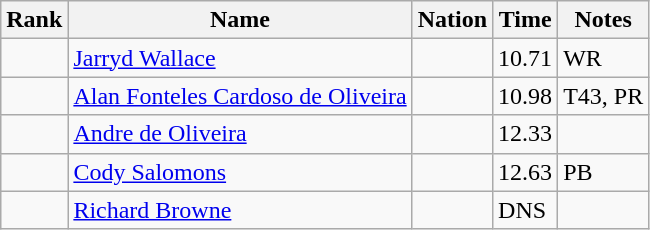<table class="wikitable sortable">
<tr>
<th>Rank</th>
<th>Name</th>
<th>Nation</th>
<th>Time</th>
<th>Notes</th>
</tr>
<tr>
<td></td>
<td><a href='#'>Jarryd Wallace</a></td>
<td></td>
<td>10.71</td>
<td>WR</td>
</tr>
<tr>
<td></td>
<td><a href='#'>Alan Fonteles Cardoso de Oliveira</a></td>
<td></td>
<td>10.98</td>
<td>T43, PR</td>
</tr>
<tr>
<td></td>
<td><a href='#'>Andre de Oliveira</a></td>
<td></td>
<td>12.33</td>
<td></td>
</tr>
<tr>
<td></td>
<td><a href='#'>Cody Salomons</a></td>
<td></td>
<td>12.63</td>
<td>PB</td>
</tr>
<tr>
<td></td>
<td><a href='#'>Richard Browne</a></td>
<td></td>
<td>DNS</td>
<td></td>
</tr>
</table>
